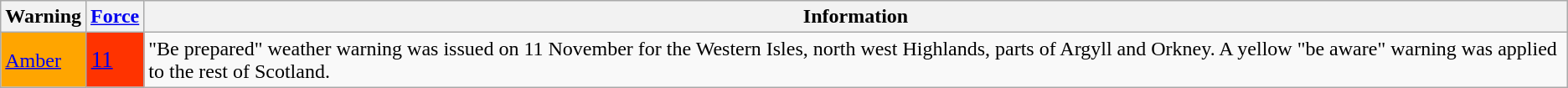<table class="wikitable">
<tr>
<th>Warning</th>
<th><a href='#'>Force</a></th>
<th>Information</th>
</tr>
<tr>
<td style="background:orange;"><a href='#'>Amber</a></td>
<td style="background-color: #FF3300; font-size: large;" id="Beaufort_Number_11"><a href='#'>11</a></td>
<td>"Be prepared" weather warning was issued on 11 November for the Western Isles, north west Highlands, parts of Argyll and Orkney. A yellow "be aware" warning was applied to the rest of Scotland.</td>
</tr>
</table>
